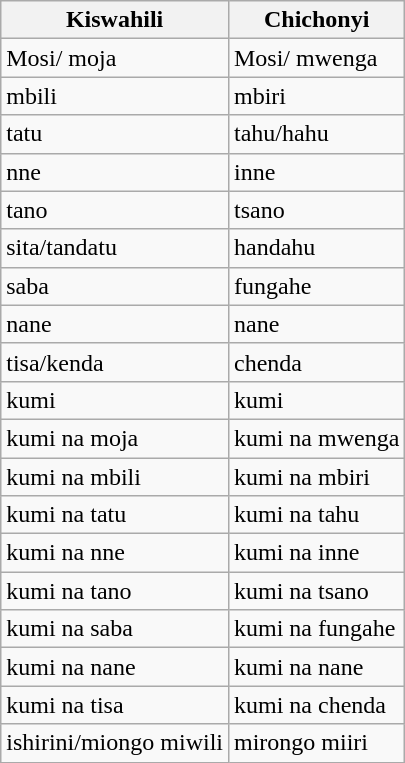<table class="wikitable">
<tr>
<th>Kiswahili</th>
<th>Chichonyi</th>
</tr>
<tr>
<td>Mosi/ moja</td>
<td>Mosi/ mwenga</td>
</tr>
<tr>
<td>mbili</td>
<td>mbiri</td>
</tr>
<tr>
<td>tatu</td>
<td>tahu/hahu</td>
</tr>
<tr>
<td>nne</td>
<td>inne</td>
</tr>
<tr>
<td>tano</td>
<td>tsano</td>
</tr>
<tr>
<td>sita/tandatu</td>
<td>handahu</td>
</tr>
<tr>
<td>saba</td>
<td>fungahe</td>
</tr>
<tr>
<td>nane</td>
<td>nane</td>
</tr>
<tr>
<td>tisa/kenda</td>
<td>chenda</td>
</tr>
<tr>
<td>kumi</td>
<td>kumi</td>
</tr>
<tr>
<td>kumi na moja</td>
<td>kumi na mwenga</td>
</tr>
<tr>
<td>kumi na mbili</td>
<td>kumi na mbiri</td>
</tr>
<tr>
<td>kumi na tatu</td>
<td>kumi na tahu</td>
</tr>
<tr>
<td>kumi na nne</td>
<td>kumi na inne</td>
</tr>
<tr>
<td>kumi na tano</td>
<td>kumi na tsano</td>
</tr>
<tr>
<td>kumi na saba</td>
<td>kumi na fungahe</td>
</tr>
<tr>
<td>kumi na nane</td>
<td>kumi na nane</td>
</tr>
<tr>
<td>kumi na tisa</td>
<td>kumi na chenda</td>
</tr>
<tr>
<td>ishirini/miongo miwili</td>
<td>mirongo miiri</td>
</tr>
</table>
